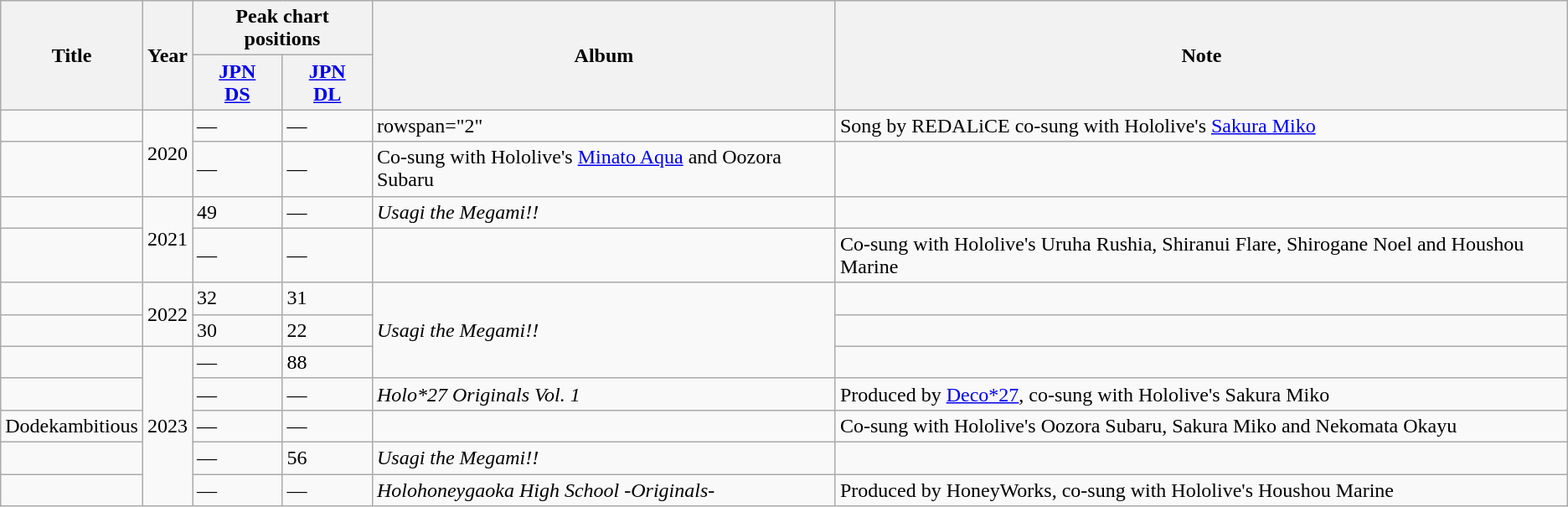<table class="wikitable">
<tr>
<th rowspan="2">Title</th>
<th rowspan="2">Year</th>
<th colspan="2">Peak chart positions</th>
<th rowspan="2">Album</th>
<th rowspan="2">Note</th>
</tr>
<tr>
<th><a href='#'>JPN<br>DS</a></th>
<th><a href='#'>JPN<br>DL</a></th>
</tr>
<tr>
<td></td>
<td rowspan="2">2020</td>
<td>—</td>
<td>—</td>
<td>rowspan="2" </td>
<td>Song by REDALiCE co-sung with Hololive's <a href='#'>Sakura Miko</a></td>
</tr>
<tr>
<td></td>
<td>—</td>
<td>—</td>
<td>Co-sung with Hololive's <a href='#'>Minato Aqua</a> and Oozora Subaru</td>
</tr>
<tr>
<td></td>
<td rowspan="2">2021</td>
<td>49</td>
<td>—</td>
<td><em>Usagi the Megami!!</em></td>
<td></td>
</tr>
<tr>
<td></td>
<td>—</td>
<td>—</td>
<td></td>
<td>Co-sung with Hololive's Uruha Rushia, Shiranui Flare, Shirogane Noel and Houshou Marine</td>
</tr>
<tr>
<td></td>
<td rowspan="2">2022</td>
<td>32</td>
<td>31</td>
<td rowspan="3"><em>Usagi the Megami!!</em></td>
<td></td>
</tr>
<tr>
<td></td>
<td>30</td>
<td>22</td>
<td></td>
</tr>
<tr>
<td></td>
<td rowspan="5">2023</td>
<td>—</td>
<td>88</td>
<td></td>
</tr>
<tr>
<td></td>
<td>—</td>
<td>—</td>
<td><em>Holo*27 Originals Vol. 1</em></td>
<td>Produced by <a href='#'>Deco*27</a>, co-sung with Hololive's Sakura Miko</td>
</tr>
<tr>
<td>Dodekambitious</td>
<td>—</td>
<td>—</td>
<td></td>
<td>Co-sung with Hololive's Oozora Subaru, Sakura Miko and Nekomata Okayu</td>
</tr>
<tr>
<td></td>
<td>—</td>
<td>56</td>
<td><em>Usagi the Megami!!</em></td>
<td></td>
</tr>
<tr>
<td></td>
<td>—</td>
<td>—</td>
<td><em>Holohoneygaoka High School -Originals-</em></td>
<td>Produced by HoneyWorks, co-sung with Hololive's Houshou Marine</td>
</tr>
</table>
